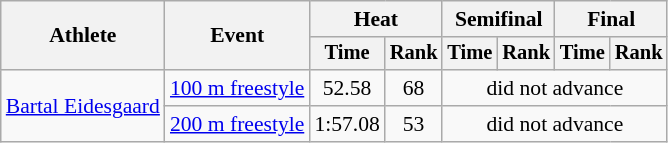<table class="wikitable" style="text-align:center; font-size:90%">
<tr>
<th rowspan="2">Athlete</th>
<th rowspan="2">Event</th>
<th colspan="2">Heat</th>
<th colspan="2">Semifinal</th>
<th colspan="2">Final</th>
</tr>
<tr style="font-size:95%">
<th>Time</th>
<th>Rank</th>
<th>Time</th>
<th>Rank</th>
<th>Time</th>
<th>Rank</th>
</tr>
<tr>
<td align=left rowspan=2><a href='#'>Bartal Eidesgaard</a></td>
<td align=left><a href='#'>100 m freestyle</a></td>
<td>52.58</td>
<td>68</td>
<td colspan=4>did not advance</td>
</tr>
<tr>
<td align=left><a href='#'>200 m freestyle</a></td>
<td>1:57.08</td>
<td>53</td>
<td colspan=4>did not advance</td>
</tr>
</table>
